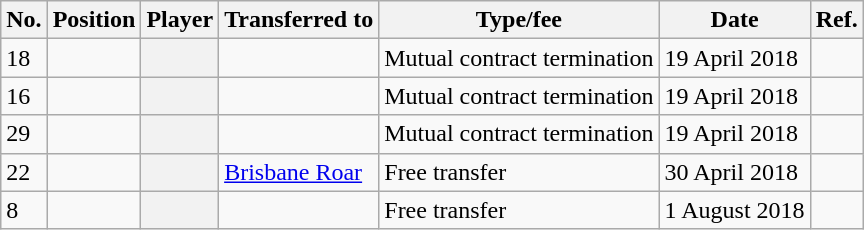<table class="wikitable plainrowheaders sortable" style="text-align:center; text-align:left">
<tr>
<th scope="col">No.</th>
<th scope="col">Position</th>
<th scope="col">Player</th>
<th scope="col">Transferred to</th>
<th scope="col">Type/fee</th>
<th scope="col">Date</th>
<th scope="col" class="unsortable">Ref.</th>
</tr>
<tr>
<td>18</td>
<td></td>
<th scope="row"></th>
<td></td>
<td>Mutual contract termination</td>
<td>19 April 2018</td>
<td></td>
</tr>
<tr>
<td>16</td>
<td></td>
<th scope="row"></th>
<td></td>
<td>Mutual contract termination</td>
<td>19 April 2018</td>
<td></td>
</tr>
<tr>
<td>29</td>
<td></td>
<th scope="row"></th>
<td></td>
<td>Mutual contract termination</td>
<td>19 April 2018</td>
<td></td>
</tr>
<tr>
<td>22</td>
<td></td>
<th scope="row"></th>
<td><a href='#'>Brisbane Roar</a></td>
<td>Free transfer</td>
<td>30 April 2018</td>
<td></td>
</tr>
<tr>
<td>8</td>
<td></td>
<th scope="row"></th>
<td></td>
<td>Free transfer</td>
<td>1 August 2018</td>
<td></td>
</tr>
</table>
